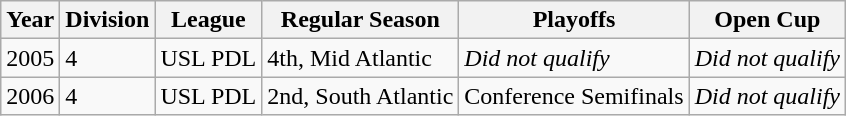<table class="wikitable">
<tr>
<th>Year</th>
<th>Division</th>
<th>League</th>
<th>Regular Season</th>
<th>Playoffs</th>
<th>Open Cup</th>
</tr>
<tr>
<td>2005</td>
<td>4</td>
<td>USL PDL</td>
<td>4th, Mid Atlantic</td>
<td><em>Did not qualify</em></td>
<td><em>Did not qualify</em></td>
</tr>
<tr>
<td>2006</td>
<td>4</td>
<td>USL PDL</td>
<td>2nd, South Atlantic</td>
<td>Conference Semifinals</td>
<td><em>Did not qualify</em></td>
</tr>
</table>
